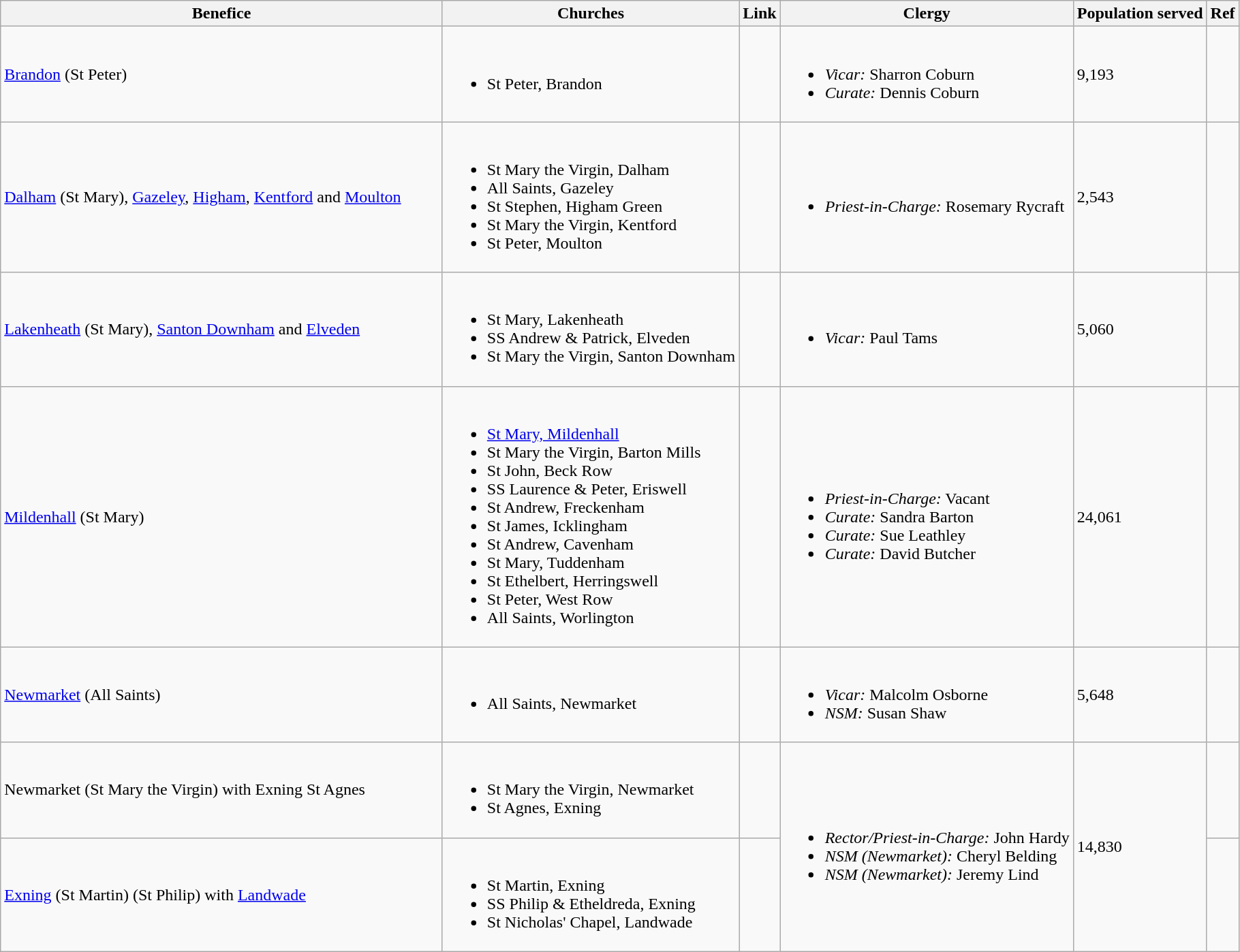<table class="wikitable">
<tr>
<th width="425">Benefice</th>
<th>Churches</th>
<th>Link</th>
<th>Clergy</th>
<th>Population served</th>
<th>Ref</th>
</tr>
<tr>
<td><a href='#'>Brandon</a> (St Peter)</td>
<td><br><ul><li>St Peter, Brandon</li></ul></td>
<td></td>
<td><br><ul><li><em>Vicar:</em> Sharron Coburn</li><li><em>Curate:</em> Dennis Coburn</li></ul></td>
<td>9,193</td>
<td></td>
</tr>
<tr>
<td><a href='#'>Dalham</a> (St Mary), <a href='#'>Gazeley</a>, <a href='#'>Higham</a>, <a href='#'>Kentford</a> and <a href='#'>Moulton</a></td>
<td><br><ul><li>St Mary the Virgin, Dalham</li><li>All Saints, Gazeley</li><li>St Stephen, Higham Green</li><li>St Mary the Virgin, Kentford</li><li>St Peter, Moulton</li></ul></td>
<td></td>
<td><br><ul><li><em>Priest-in-Charge:</em> Rosemary Rycraft</li></ul></td>
<td>2,543</td>
<td></td>
</tr>
<tr>
<td><a href='#'>Lakenheath</a> (St Mary), <a href='#'>Santon Downham</a> and <a href='#'>Elveden</a></td>
<td><br><ul><li>St Mary, Lakenheath</li><li>SS Andrew & Patrick, Elveden</li><li>St Mary the Virgin, Santon Downham</li></ul></td>
<td></td>
<td><br><ul><li><em>Vicar:</em> Paul Tams</li></ul></td>
<td>5,060</td>
<td></td>
</tr>
<tr>
<td><a href='#'>Mildenhall</a> (St Mary)</td>
<td><br><ul><li><a href='#'>St Mary, Mildenhall</a></li><li>St Mary the Virgin, Barton Mills</li><li>St John, Beck Row</li><li>SS Laurence & Peter, Eriswell</li><li>St Andrew, Freckenham</li><li>St James, Icklingham</li><li>St Andrew, Cavenham</li><li>St Mary, Tuddenham</li><li>St Ethelbert, Herringswell</li><li>St Peter, West Row</li><li>All Saints, Worlington</li></ul></td>
<td></td>
<td><br><ul><li><em>Priest-in-Charge:</em> Vacant</li><li><em>Curate:</em> Sandra Barton</li><li><em>Curate:</em> Sue Leathley</li><li><em>Curate:</em> David Butcher</li></ul></td>
<td>24,061</td>
<td></td>
</tr>
<tr>
<td><a href='#'>Newmarket</a> (All Saints)</td>
<td><br><ul><li>All Saints, Newmarket</li></ul></td>
<td></td>
<td><br><ul><li><em>Vicar:</em> Malcolm Osborne</li><li><em>NSM:</em> Susan Shaw</li></ul></td>
<td>5,648</td>
<td></td>
</tr>
<tr>
<td>Newmarket (St Mary the Virgin) with Exning St Agnes</td>
<td><br><ul><li>St Mary the Virgin, Newmarket</li><li>St Agnes, Exning</li></ul></td>
<td></td>
<td rowspan="2"><br><ul><li><em>Rector/Priest-in-Charge:</em> John Hardy</li><li><em>NSM (Newmarket):</em> Cheryl Belding</li><li><em>NSM (Newmarket):</em> Jeremy Lind</li></ul></td>
<td rowspan="2">14,830</td>
<td></td>
</tr>
<tr>
<td><a href='#'>Exning</a> (St Martin) (St Philip) with <a href='#'>Landwade</a></td>
<td><br><ul><li>St Martin, Exning</li><li>SS Philip & Etheldreda, Exning</li><li>St Nicholas' Chapel, Landwade</li></ul></td>
<td></td>
<td></td>
</tr>
</table>
